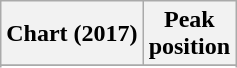<table class="wikitable sortable plainrowheaders" style="text-align:center">
<tr>
<th scope="col">Chart (2017)</th>
<th scope="col">Peak<br>position</th>
</tr>
<tr>
</tr>
<tr>
</tr>
<tr>
</tr>
</table>
